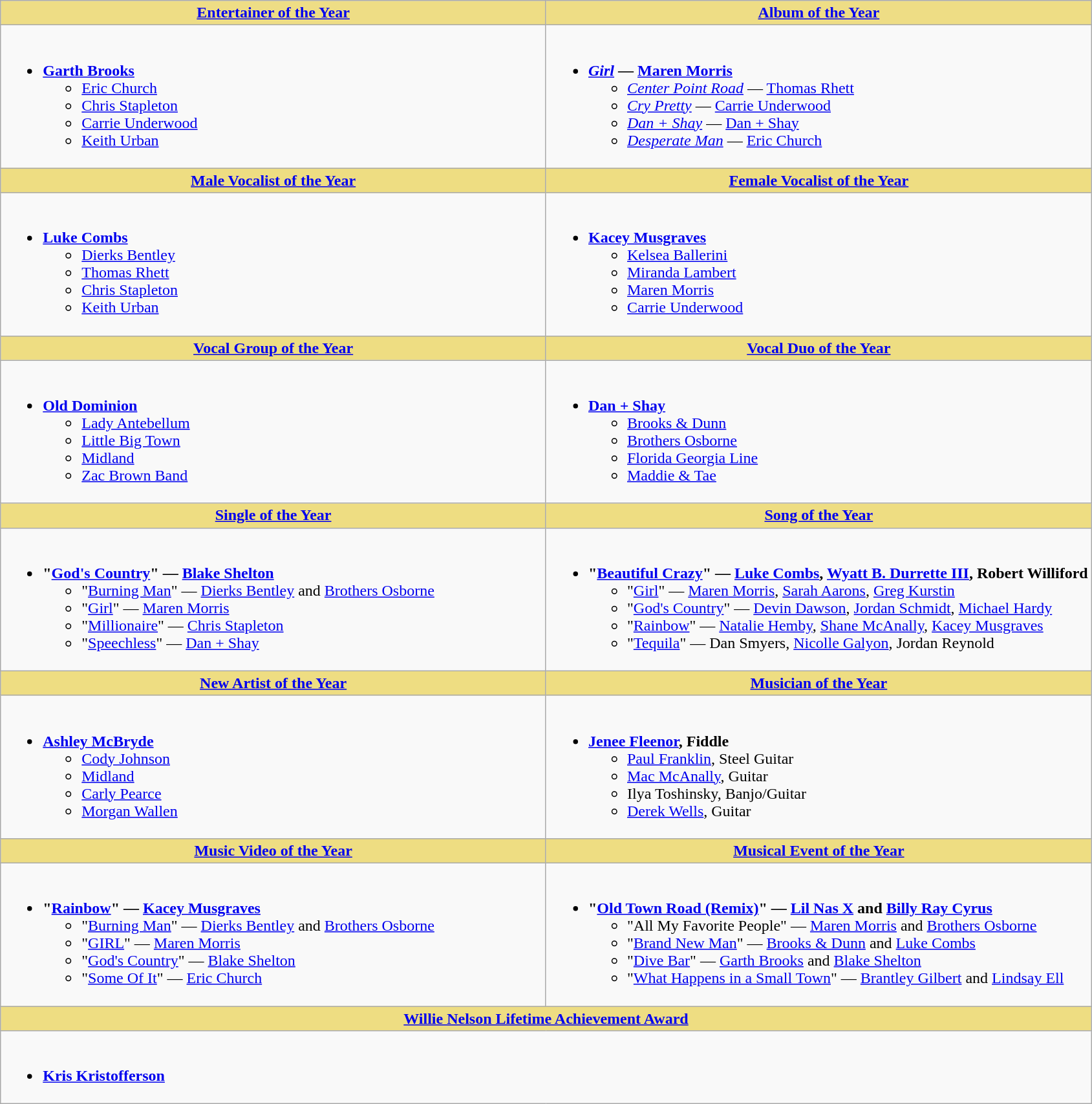<table class="wikitable">
<tr>
<th style="background:#EEDD85;" width="50%"><a href='#'>Entertainer of the Year</a></th>
<th style="background:#EEDD85;" width="50%"><a href='#'>Album of the Year</a></th>
</tr>
<tr>
<td valign="top"><br><ul><li><strong><a href='#'>Garth Brooks</a></strong><ul><li><a href='#'>Eric Church</a></li><li><a href='#'>Chris Stapleton</a></li><li><a href='#'>Carrie Underwood</a></li><li><a href='#'>Keith Urban</a></li></ul></li></ul></td>
<td valign="top"><br><ul><li><strong><a href='#'><em>Girl</em></a> — <a href='#'>Maren Morris</a></strong><ul><li><em><a href='#'>Center Point Road</a></em> — <a href='#'>Thomas Rhett</a></li><li><em><a href='#'>Cry Pretty</a></em> — <a href='#'>Carrie Underwood</a></li><li><a href='#'><em>Dan + Shay</em></a> — <a href='#'>Dan + Shay</a></li><li><a href='#'><em>Desperate Man</em></a> — <a href='#'>Eric Church</a></li></ul></li></ul></td>
</tr>
<tr>
<th style="background:#EEDD82; width=50%"><a href='#'>Male Vocalist of the Year</a></th>
<th style="background:#EEDD82; width=50%"><a href='#'>Female Vocalist of the Year</a></th>
</tr>
<tr>
<td valign="top"><br><ul><li><strong><a href='#'>Luke Combs</a></strong><ul><li><a href='#'>Dierks Bentley</a></li><li><a href='#'>Thomas Rhett</a></li><li><a href='#'>Chris Stapleton</a></li><li><a href='#'>Keith Urban</a></li></ul></li></ul></td>
<td valign="top"><br><ul><li><strong><a href='#'>Kacey Musgraves</a></strong><ul><li><a href='#'>Kelsea Ballerini</a></li><li><a href='#'>Miranda Lambert</a></li><li><a href='#'>Maren Morris</a></li><li><a href='#'>Carrie Underwood</a></li></ul></li></ul></td>
</tr>
<tr>
<th style="background:#EEDD82; width=50%"><a href='#'>Vocal Group of the Year</a></th>
<th style="background:#EEDD82; width=50%"><a href='#'>Vocal Duo of the Year</a></th>
</tr>
<tr>
<td valign="top"><br><ul><li><a href='#'><strong>Old Dominion</strong></a><ul><li><a href='#'>Lady Antebellum</a></li><li><a href='#'>Little Big Town</a></li><li><a href='#'>Midland</a></li><li><a href='#'>Zac Brown Band</a></li></ul></li></ul></td>
<td valign="top"><br><ul><li><strong><a href='#'>Dan + Shay</a></strong><ul><li><a href='#'>Brooks & Dunn</a></li><li><a href='#'>Brothers Osborne</a></li><li><a href='#'>Florida Georgia Line</a></li><li><a href='#'>Maddie & Tae</a></li></ul></li></ul></td>
</tr>
<tr>
<th style="background:#EEDD82; width=50%"><a href='#'>Single of the Year</a></th>
<th style="background:#EEDD82; width=50%"><a href='#'>Song of the Year</a></th>
</tr>
<tr>
<td valign="top"><br><ul><li><strong>"<a href='#'>God's Country</a>" — <a href='#'>Blake Shelton</a></strong><ul><li>"<a href='#'>Burning Man</a>" — <a href='#'>Dierks Bentley</a> and <a href='#'>Brothers Osborne</a></li><li>"<a href='#'>Girl</a>" — <a href='#'>Maren Morris</a></li><li>"<a href='#'>Millionaire</a>" — <a href='#'>Chris Stapleton</a></li><li>"<a href='#'>Speechless</a>" — <a href='#'>Dan + Shay</a></li></ul></li></ul></td>
<td valign="top"><br><ul><li><strong>"<a href='#'>Beautiful Crazy</a>" — <a href='#'>Luke Combs</a>, <a href='#'>Wyatt B. Durrette III</a>, Robert Williford</strong><ul><li>"<a href='#'>Girl</a>" — <a href='#'>Maren Morris</a>, <a href='#'>Sarah Aarons</a>, <a href='#'>Greg Kurstin</a></li><li>"<a href='#'>God's Country</a>" — <a href='#'>Devin Dawson</a>, <a href='#'>Jordan Schmidt</a>, <a href='#'>Michael Hardy</a></li><li>"<a href='#'>Rainbow</a>" — <a href='#'>Natalie Hemby</a>, <a href='#'>Shane McAnally</a>, <a href='#'>Kacey Musgraves</a></li><li>"<a href='#'>Tequila</a>" — Dan Smyers, <a href='#'>Nicolle Galyon</a>, Jordan Reynold</li></ul></li></ul></td>
</tr>
<tr>
<th style="background:#EEDD82; width=50%"><a href='#'>New Artist of the Year</a></th>
<th style="background:#EEDD82; width=50%"><a href='#'>Musician of the Year</a></th>
</tr>
<tr>
<td valign="top"><br><ul><li><strong><a href='#'>Ashley McBryde</a></strong><ul><li><a href='#'>Cody Johnson</a></li><li><a href='#'>Midland</a></li><li><a href='#'>Carly Pearce</a></li><li><a href='#'>Morgan Wallen</a></li></ul></li></ul></td>
<td valign="top"><br><ul><li><strong><a href='#'>Jenee Fleenor</a>, Fiddle</strong><ul><li><a href='#'>Paul Franklin</a>, Steel Guitar</li><li><a href='#'>Mac McAnally</a>, Guitar</li><li>Ilya Toshinsky, Banjo/Guitar</li><li><a href='#'>Derek Wells</a>, Guitar</li></ul></li></ul></td>
</tr>
<tr>
<th style="background:#EEDD82; width=50%"><a href='#'>Music Video of the Year</a></th>
<th style="background:#EEDD82; width=50%"><a href='#'>Musical Event of the Year</a></th>
</tr>
<tr>
<td valign="top"><br><ul><li><strong>"<a href='#'>Rainbow</a>" — <a href='#'>Kacey Musgraves</a></strong><ul><li>"<a href='#'>Burning Man</a>" — <a href='#'>Dierks Bentley</a> and <a href='#'>Brothers Osborne</a></li><li>"<a href='#'>GIRL</a>" — <a href='#'>Maren Morris</a></li><li>"<a href='#'>God's Country</a>" — <a href='#'>Blake Shelton</a></li><li>"<a href='#'>Some Of It</a>" — <a href='#'>Eric Church</a></li></ul></li></ul></td>
<td valign="top"><br><ul><li><strong>"<a href='#'>Old Town Road (Remix)</a>" — <a href='#'>Lil Nas X</a> and <a href='#'>Billy Ray Cyrus</a></strong><ul><li>"All My Favorite People" — <a href='#'>Maren Morris</a> and <a href='#'>Brothers Osborne</a></li><li>"<a href='#'>Brand New Man</a>" — <a href='#'>Brooks & Dunn</a> and <a href='#'>Luke Combs</a></li><li>"<a href='#'>Dive Bar</a>" — <a href='#'>Garth Brooks</a> and <a href='#'>Blake Shelton</a></li><li>"<a href='#'>What Happens in a Small Town</a>" — <a href='#'>Brantley Gilbert</a> and <a href='#'>Lindsay Ell</a></li></ul></li></ul></td>
</tr>
<tr>
<th colspan="2" style="background:#EEDD82; width=50%"><a href='#'>Willie Nelson Lifetime Achievement Award</a></th>
</tr>
<tr>
<td colspan="2" valign="top"><br><ul><li><strong><a href='#'>Kris Kristofferson</a></strong></li></ul></td>
</tr>
</table>
